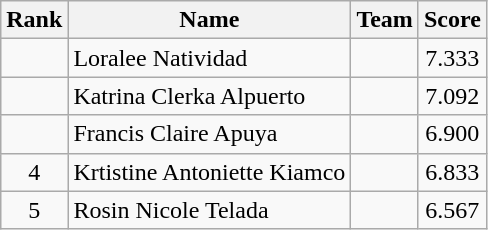<table class="wikitable" style="text-align:center">
<tr>
<th>Rank</th>
<th>Name</th>
<th>Team</th>
<th>Score</th>
</tr>
<tr>
<td></td>
<td align="left">Loralee Natividad</td>
<td align="left"></td>
<td>7.333</td>
</tr>
<tr>
<td></td>
<td align="left">Katrina Clerka Alpuerto</td>
<td align="left"></td>
<td>7.092</td>
</tr>
<tr>
<td></td>
<td align="left">Francis Claire Apuya</td>
<td align="left"></td>
<td>6.900</td>
</tr>
<tr>
<td>4</td>
<td align="left">Krtistine Antoniette Kiamco</td>
<td align="left"></td>
<td>6.833</td>
</tr>
<tr>
<td>5</td>
<td align="left">Rosin Nicole Telada</td>
<td align="left"></td>
<td>6.567</td>
</tr>
</table>
